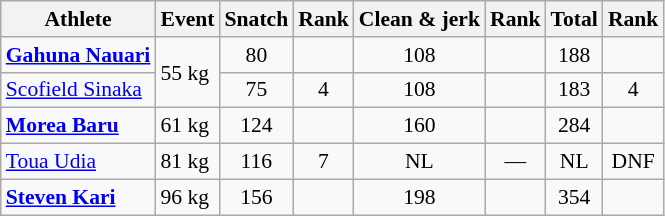<table class="wikitable" style="font-size:90%;text-align:center">
<tr>
<th>Athlete</th>
<th>Event</th>
<th>Snatch</th>
<th>Rank</th>
<th>Clean & jerk</th>
<th>Rank</th>
<th>Total</th>
<th>Rank</th>
</tr>
<tr align=center>
<td align=left><strong><a href='#'>Gahuna Nauari</a></strong></td>
<td align=left rowspan=2>55 kg</td>
<td>80</td>
<td></td>
<td>108</td>
<td></td>
<td>188</td>
<td></td>
</tr>
<tr align=center>
<td align=left><a href='#'>Scofield Sinaka</a></td>
<td>75</td>
<td>4</td>
<td>108</td>
<td></td>
<td>183</td>
<td>4</td>
</tr>
<tr align=center>
<td align=left><strong><a href='#'>Morea Baru</a></strong></td>
<td align=left>61 kg</td>
<td>124</td>
<td></td>
<td>160</td>
<td></td>
<td>284</td>
<td></td>
</tr>
<tr align=center>
<td align=left><a href='#'>Toua Udia</a></td>
<td align=left>81 kg</td>
<td>116</td>
<td>7</td>
<td>NL</td>
<td>—</td>
<td>NL</td>
<td>DNF</td>
</tr>
<tr align=center>
<td align=left><strong><a href='#'>Steven Kari</a></strong></td>
<td align=left>96 kg</td>
<td>156</td>
<td></td>
<td>198</td>
<td></td>
<td>354</td>
<td></td>
</tr>
</table>
